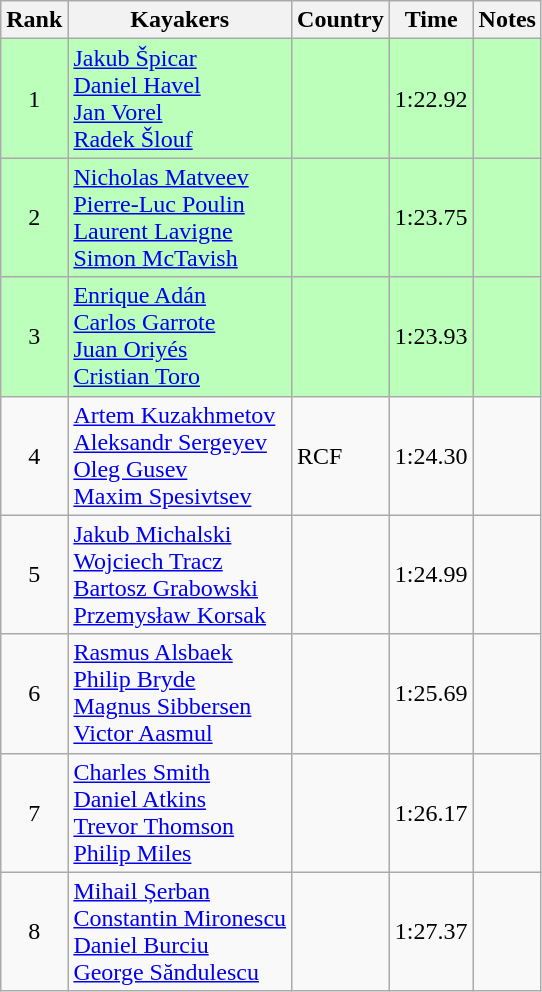<table class="wikitable" style="text-align:center">
<tr>
<th>Rank</th>
<th>Kayakers</th>
<th>Country</th>
<th>Time</th>
<th>Notes</th>
</tr>
<tr bgcolor=bbffbb>
<td>1</td>
<td align="left"><a href='#'>Jakub Špicar</a><br><a href='#'>Daniel Havel</a><br><a href='#'>Jan Vorel</a><br><a href='#'>Radek Šlouf</a></td>
<td align="left"></td>
<td>1:22.92</td>
<td></td>
</tr>
<tr bgcolor=bbffbb>
<td>2</td>
<td align="left"><a href='#'>Nicholas Matveev</a><br><a href='#'>Pierre-Luc Poulin</a><br><a href='#'>Laurent Lavigne</a><br><a href='#'>Simon McTavish</a></td>
<td align="left"></td>
<td>1:23.75</td>
<td></td>
</tr>
<tr bgcolor=bbffbb>
<td>3</td>
<td align="left"><a href='#'>Enrique Adán</a><br><a href='#'>Carlos Garrote</a><br><a href='#'>Juan Oriyés</a><br><a href='#'>Cristian Toro</a></td>
<td align="left"></td>
<td>1:23.93</td>
<td></td>
</tr>
<tr>
<td>4</td>
<td align="left"><a href='#'>Artem Kuzakhmetov</a><br><a href='#'>Aleksandr Sergeyev</a><br><a href='#'>Oleg Gusev</a><br><a href='#'>Maxim Spesivtsev</a></td>
<td align="left"> RCF</td>
<td>1:24.30</td>
<td></td>
</tr>
<tr>
<td>5</td>
<td align="left"><a href='#'>Jakub Michalski</a><br><a href='#'>Wojciech Tracz</a><br><a href='#'>Bartosz Grabowski</a><br><a href='#'>Przemysław Korsak</a></td>
<td align="left"></td>
<td>1:24.99</td>
<td></td>
</tr>
<tr>
<td>6</td>
<td align="left"><a href='#'>Rasmus Alsbaek</a><br><a href='#'>Philip Bryde</a><br><a href='#'>Magnus Sibbersen</a><br><a href='#'>Victor Aasmul</a></td>
<td align="left"></td>
<td>1:25.69</td>
<td></td>
</tr>
<tr>
<td>7</td>
<td align="left"><a href='#'>Charles Smith</a><br><a href='#'>Daniel Atkins</a><br><a href='#'>Trevor Thomson</a><br><a href='#'>Philip Miles</a></td>
<td align="left"></td>
<td>1:26.17</td>
<td></td>
</tr>
<tr>
<td>8</td>
<td align="left"><a href='#'>Mihail Șerban</a><br><a href='#'>Constantin Mironescu</a><br><a href='#'>Daniel Burciu</a><br><a href='#'>George Săndulescu</a></td>
<td align="left"></td>
<td>1:27.37</td>
<td></td>
</tr>
</table>
